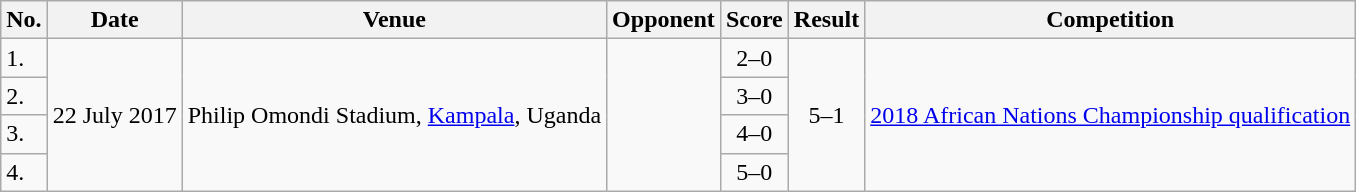<table class="wikitable" style="font-size:100%;">
<tr>
<th>No.</th>
<th>Date</th>
<th>Venue</th>
<th>Opponent</th>
<th>Score</th>
<th>Result</th>
<th>Competition</th>
</tr>
<tr>
<td>1.</td>
<td rowspan="4">22 July 2017</td>
<td rowspan="4">Philip Omondi Stadium, <a href='#'>Kampala</a>, Uganda</td>
<td rowspan="4"></td>
<td align=center>2–0</td>
<td rowspan="4" style="text-align:center">5–1</td>
<td rowspan="4"><a href='#'>2018 African Nations Championship qualification</a></td>
</tr>
<tr>
<td>2.</td>
<td align=center>3–0</td>
</tr>
<tr>
<td>3.</td>
<td align=center>4–0</td>
</tr>
<tr>
<td>4.</td>
<td align=center>5–0</td>
</tr>
</table>
